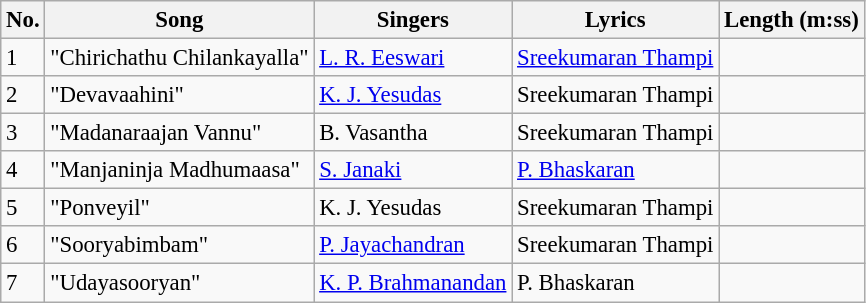<table class="wikitable" style="font-size:95%;">
<tr>
<th>No.</th>
<th>Song</th>
<th>Singers</th>
<th>Lyrics</th>
<th>Length (m:ss)</th>
</tr>
<tr>
<td>1</td>
<td>"Chirichathu Chilankayalla"</td>
<td><a href='#'>L. R. Eeswari</a></td>
<td><a href='#'>Sreekumaran Thampi</a></td>
<td></td>
</tr>
<tr>
<td>2</td>
<td>"Devavaahini"</td>
<td><a href='#'>K. J. Yesudas</a></td>
<td>Sreekumaran Thampi</td>
<td></td>
</tr>
<tr>
<td>3</td>
<td>"Madanaraajan Vannu"</td>
<td>B. Vasantha</td>
<td>Sreekumaran Thampi</td>
<td></td>
</tr>
<tr>
<td>4</td>
<td>"Manjaninja Madhumaasa"</td>
<td><a href='#'>S. Janaki</a></td>
<td><a href='#'>P. Bhaskaran</a></td>
<td></td>
</tr>
<tr>
<td>5</td>
<td>"Ponveyil"</td>
<td>K. J. Yesudas</td>
<td>Sreekumaran Thampi</td>
<td></td>
</tr>
<tr>
<td>6</td>
<td>"Sooryabimbam"</td>
<td><a href='#'>P. Jayachandran</a></td>
<td>Sreekumaran Thampi</td>
<td></td>
</tr>
<tr>
<td>7</td>
<td>"Udayasooryan"</td>
<td><a href='#'>K. P. Brahmanandan</a></td>
<td>P. Bhaskaran</td>
<td></td>
</tr>
</table>
